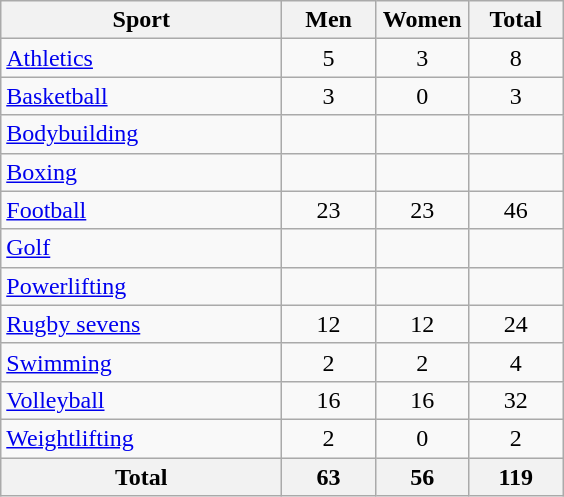<table class="wikitable sortable" style="text-align:center;">
<tr>
<th width=180>Sport</th>
<th width=55>Men</th>
<th width=55>Women</th>
<th width=55>Total</th>
</tr>
<tr>
<td align=left><a href='#'>Athletics</a></td>
<td>5</td>
<td>3</td>
<td>8</td>
</tr>
<tr>
<td align=left><a href='#'>Basketball</a></td>
<td>3</td>
<td>0</td>
<td>3</td>
</tr>
<tr>
<td align=left><a href='#'>Bodybuilding</a></td>
<td></td>
<td></td>
<td></td>
</tr>
<tr>
<td align=left><a href='#'>Boxing</a></td>
<td></td>
<td></td>
<td></td>
</tr>
<tr>
<td align=left><a href='#'>Football</a></td>
<td>23</td>
<td>23</td>
<td>46</td>
</tr>
<tr>
<td align=left><a href='#'>Golf</a></td>
<td></td>
<td></td>
<td></td>
</tr>
<tr>
<td align=left><a href='#'>Powerlifting</a></td>
<td></td>
<td></td>
<td></td>
</tr>
<tr>
<td align=left><a href='#'>Rugby sevens</a></td>
<td>12</td>
<td>12</td>
<td>24</td>
</tr>
<tr>
<td align=left><a href='#'>Swimming</a></td>
<td>2</td>
<td>2</td>
<td>4</td>
</tr>
<tr>
<td align=left><a href='#'>Volleyball</a></td>
<td>16</td>
<td>16</td>
<td>32</td>
</tr>
<tr>
<td align=left><a href='#'>Weightlifting</a></td>
<td>2</td>
<td>0</td>
<td>2</td>
</tr>
<tr>
<th>Total</th>
<th>63</th>
<th>56</th>
<th>119</th>
</tr>
</table>
